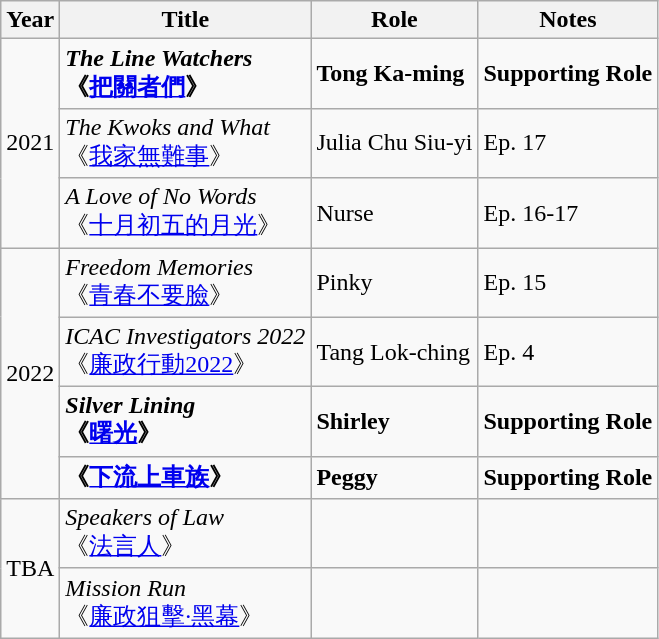<table class="wikitable plainrowheaders sortable">
<tr>
<th scope="col">Year</th>
<th scope="col">Title</th>
<th scope="col">Role</th>
<th scope="col">Notes</th>
</tr>
<tr>
<td rowspan=3>2021</td>
<td><strong> <em>The Line Watchers</em><br>《<a href='#'>把關者們</a>》</strong></td>
<td><strong> Tong Ka-ming </strong></td>
<td><strong> Supporting Role </strong></td>
</tr>
<tr>
<td><em>The Kwoks and What</em><br>《<a href='#'>我家無難事</a>》</td>
<td>Julia Chu Siu-yi</td>
<td>Ep. 17</td>
</tr>
<tr>
<td><em>A Love of No Words</em><br>《<a href='#'>十月初五的月光</a>》</td>
<td>Nurse</td>
<td>Ep. 16-17</td>
</tr>
<tr>
<td rowspan=4>2022</td>
<td><em>Freedom Memories</em><br>《<a href='#'>青春不要臉</a>》</td>
<td>Pinky</td>
<td>Ep. 15</td>
</tr>
<tr>
<td><em>ICAC Investigators 2022</em><br>《<a href='#'>廉政行動2022</a>》</td>
<td>Tang Lok-ching</td>
<td>Ep. 4</td>
</tr>
<tr>
<td><strong> <em>Silver Lining</em><br>《<a href='#'>曙光</a>》</strong></td>
<td><strong> Shirley </strong></td>
<td><strong> Supporting Role </strong></td>
</tr>
<tr>
<td><strong>《<a href='#'>下流上車族</a>》</strong></td>
<td><strong> Peggy </strong></td>
<td><strong> Supporting Role </strong></td>
</tr>
<tr>
<td rowspan=2>TBA</td>
<td><em>Speakers of Law</em><br>《<a href='#'>法言人</a>》</td>
<td></td>
<td></td>
</tr>
<tr>
<td><em>Mission Run</em><br>《<a href='#'>廉政狙擊·黑幕</a>》</td>
<td></td>
<td></td>
</tr>
</table>
